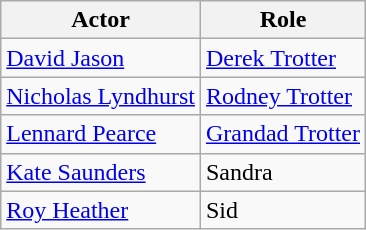<table class="wikitable">
<tr>
<th>Actor</th>
<th>Role</th>
</tr>
<tr>
<td><a href='#'>David Jason</a></td>
<td><a href='#'>Derek Trotter</a></td>
</tr>
<tr>
<td><a href='#'>Nicholas Lyndhurst</a></td>
<td><a href='#'>Rodney Trotter</a></td>
</tr>
<tr>
<td><a href='#'>Lennard Pearce</a></td>
<td><a href='#'>Grandad Trotter</a></td>
</tr>
<tr>
<td><a href='#'>Kate Saunders</a></td>
<td>Sandra</td>
</tr>
<tr>
<td><a href='#'>Roy Heather</a></td>
<td>Sid</td>
</tr>
</table>
